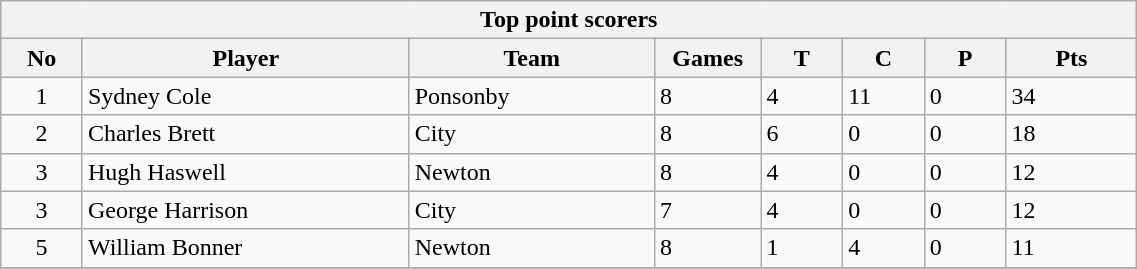<table class="wikitable collapsible sortable" style="text-align:left; font-size:100%; width:60%;">
<tr>
<th colspan="70%">Top point scorers</th>
</tr>
<tr>
<th style="width:5%;">No</th>
<th style="width:20%;">Player</th>
<th style="width:15%;">Team</th>
<th style="width:5%;">Games</th>
<th style="width:5%;">T</th>
<th style="width:5%;">C</th>
<th style="width:5%;">P</th>
<th style="width:8%;">Pts<br></th>
</tr>
<tr>
<td style="text-align:center;">1</td>
<td>Sydney Cole</td>
<td>Ponsonby</td>
<td>8</td>
<td>4</td>
<td>11</td>
<td>0</td>
<td>34</td>
</tr>
<tr>
<td style="text-align:center;">2</td>
<td>Charles Brett</td>
<td>City</td>
<td>8</td>
<td>6</td>
<td>0</td>
<td>0</td>
<td>18</td>
</tr>
<tr>
<td style="text-align:center;">3</td>
<td>Hugh Haswell</td>
<td>Newton</td>
<td>8</td>
<td>4</td>
<td>0</td>
<td>0</td>
<td>12</td>
</tr>
<tr>
<td style="text-align:center;">3</td>
<td>George Harrison</td>
<td>City</td>
<td>7</td>
<td>4</td>
<td>0</td>
<td>0</td>
<td>12</td>
</tr>
<tr>
<td style="text-align:center;">5</td>
<td>William Bonner</td>
<td>Newton</td>
<td>8</td>
<td>1</td>
<td>4</td>
<td>0</td>
<td>11</td>
</tr>
<tr>
</tr>
</table>
